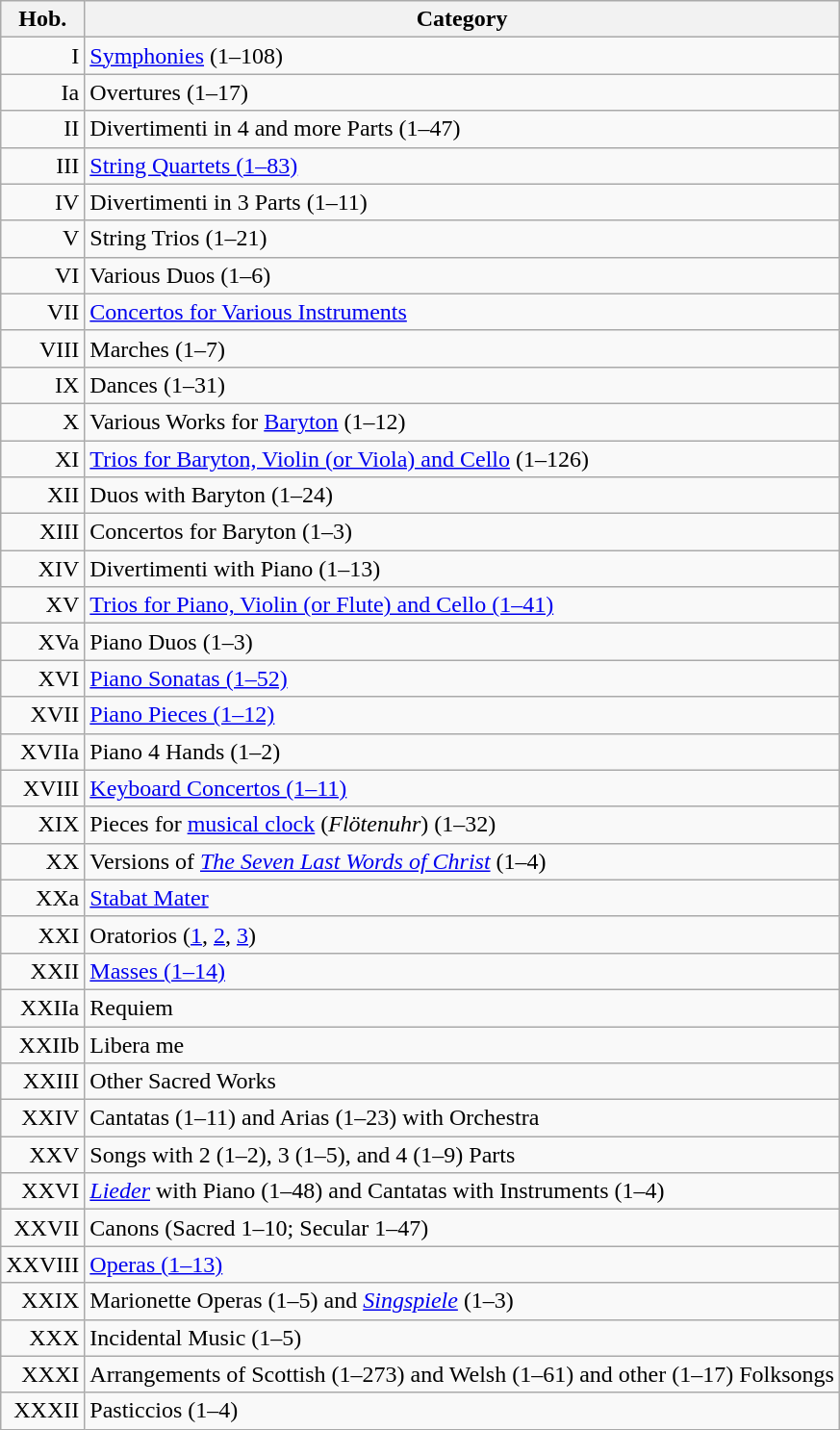<table class="wikitable">
<tr align="left">
<th>Hob.</th>
<th>Category</th>
</tr>
<tr>
<td align="right">I</td>
<td><a href='#'>Symphonies</a> (1–108)</td>
</tr>
<tr>
<td align="right">Ia</td>
<td>Overtures (1–17)</td>
</tr>
<tr>
<td align="right">II</td>
<td>Divertimenti in 4 and more Parts (1–47)</td>
</tr>
<tr>
<td align="right">III</td>
<td><a href='#'>String Quartets (1–83)</a></td>
</tr>
<tr>
<td align="right">IV</td>
<td>Divertimenti in 3 Parts (1–11)</td>
</tr>
<tr>
<td align="right">V</td>
<td>String Trios (1–21)</td>
</tr>
<tr>
<td align="right">VI</td>
<td>Various Duos (1–6)</td>
</tr>
<tr>
<td align="right">VII</td>
<td><a href='#'>Concertos for Various Instruments</a></td>
</tr>
<tr>
<td align="right">VIII</td>
<td>Marches (1–7)</td>
</tr>
<tr>
<td align="right">IX</td>
<td>Dances (1–31)</td>
</tr>
<tr>
<td align="right">X</td>
<td>Various Works for <a href='#'>Baryton</a> (1–12)</td>
</tr>
<tr>
<td align="right">XI</td>
<td><a href='#'>Trios for Baryton, Violin (or Viola) and Cello</a> (1–126)</td>
</tr>
<tr>
<td align="right">XII</td>
<td>Duos with Baryton (1–24)</td>
</tr>
<tr>
<td align="right">XIII</td>
<td>Concertos for Baryton (1–3)</td>
</tr>
<tr>
<td align="right">XIV</td>
<td>Divertimenti with Piano (1–13)</td>
</tr>
<tr>
<td align="right">XV</td>
<td><a href='#'>Trios for Piano, Violin (or Flute) and Cello (1–41)</a></td>
</tr>
<tr>
<td align="right">XVa</td>
<td>Piano Duos (1–3)</td>
</tr>
<tr>
<td align="right">XVI</td>
<td><a href='#'>Piano Sonatas (1–52)</a></td>
</tr>
<tr>
<td align="right">XVII</td>
<td><a href='#'>Piano Pieces (1–12)</a></td>
</tr>
<tr>
<td align="right">XVIIa</td>
<td>Piano 4 Hands (1–2)</td>
</tr>
<tr>
<td align="right">XVIII</td>
<td><a href='#'>Keyboard Concertos (1–11)</a></td>
</tr>
<tr>
<td align="right">XIX</td>
<td>Pieces for <a href='#'>musical clock</a> (<em>Flötenuhr</em>) (1–32)</td>
</tr>
<tr>
<td align="right">XX</td>
<td>Versions of  <em><a href='#'>The Seven Last Words of Christ</a></em> (1–4)</td>
</tr>
<tr>
<td align="right">XXa</td>
<td><a href='#'>Stabat Mater</a></td>
</tr>
<tr>
<td align="right">XXI</td>
<td>Oratorios (<a href='#'>1</a>, <a href='#'>2</a>, <a href='#'>3</a>)</td>
</tr>
<tr>
<td align="right">XXII</td>
<td><a href='#'>Masses (1–14)</a></td>
</tr>
<tr>
<td align="right">XXIIa</td>
<td>Requiem</td>
</tr>
<tr>
<td align="right">XXIIb</td>
<td>Libera me</td>
</tr>
<tr>
<td align="right">XXIII</td>
<td>Other Sacred Works</td>
</tr>
<tr>
<td align="right">XXIV</td>
<td>Cantatas (1–11) and Arias (1–23) with Orchestra</td>
</tr>
<tr>
<td align="right">XXV</td>
<td>Songs with 2 (1–2), 3 (1–5), and 4 (1–9) Parts</td>
</tr>
<tr id="XXVI">
<td align="right">XXVI</td>
<td><em><a href='#'>Lieder</a></em> with Piano (1–48) and Cantatas with Instruments (1–4)</td>
</tr>
<tr id="XXVII">
<td align="right">XXVII</td>
<td>Canons (Sacred 1–10; Secular 1–47)</td>
</tr>
<tr>
<td align="right">XXVIII</td>
<td><a href='#'>Operas (1–13)</a></td>
</tr>
<tr>
<td align="right">XXIX</td>
<td>Marionette Operas (1–5) and <em><a href='#'>Singspiele</a></em> (1–3)</td>
</tr>
<tr>
<td align="right">XXX</td>
<td>Incidental Music (1–5)</td>
</tr>
<tr>
<td align="right">XXXI</td>
<td>Arrangements of Scottish (1–273) and Welsh (1–61) and other (1–17) Folksongs</td>
</tr>
<tr>
<td align="right">XXXII</td>
<td>Pasticcios (1–4)</td>
</tr>
</table>
